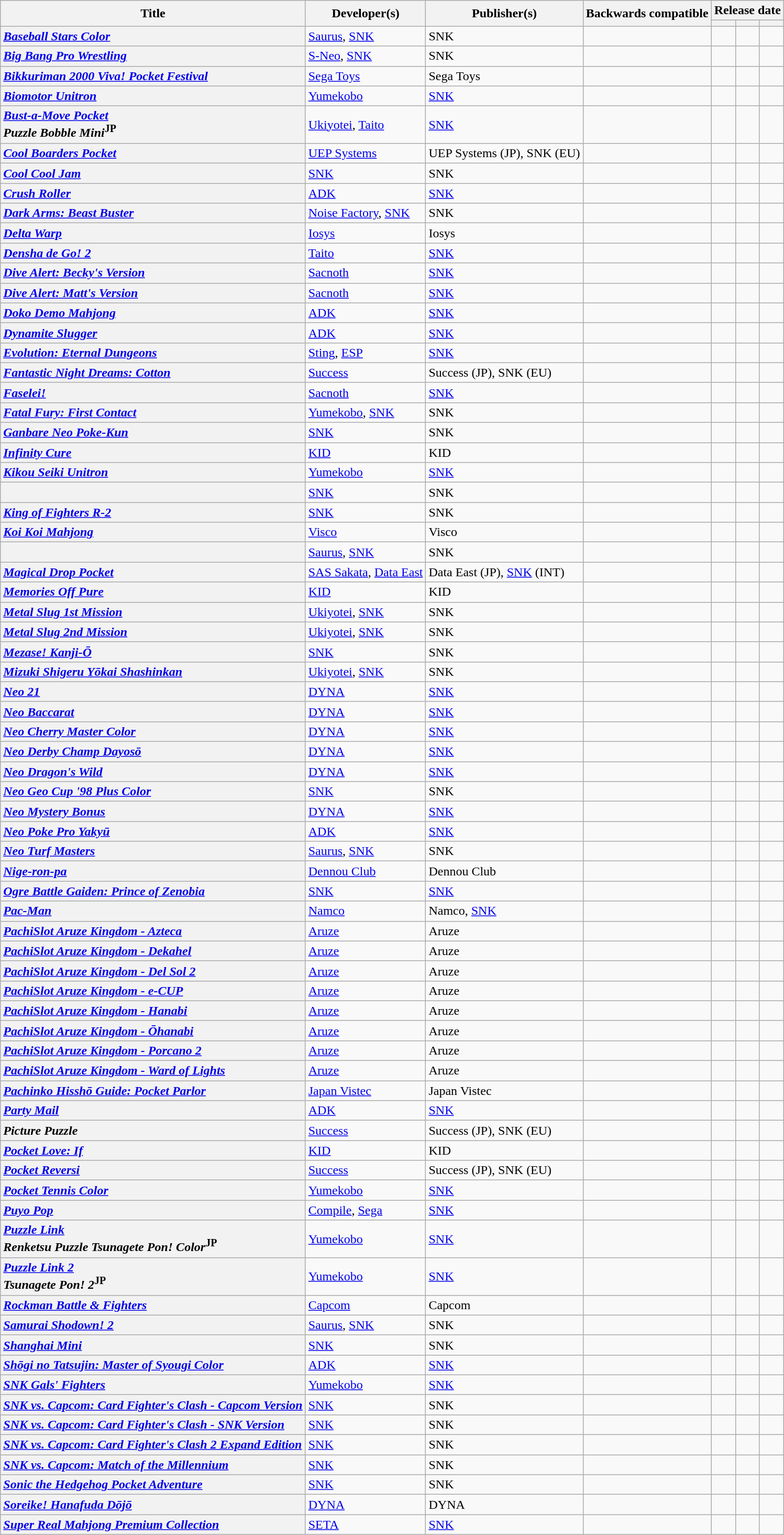<table class="wikitable sortable" id="softwarelist" width="auto">
<tr>
<th rowspan="2">Title</th>
<th rowspan="2">Developer(s)</th>
<th rowspan="2">Publisher(s)</th>
<th rowspan="2">Backwards compatible</th>
<th colspan="3">Release date</th>
</tr>
<tr>
<th></th>
<th></th>
<th></th>
</tr>
<tr>
<th style="text-align: left;"><em><a href='#'>Baseball Stars Color</a></em></th>
<td><a href='#'>Saurus</a>, <a href='#'>SNK</a></td>
<td>SNK</td>
<td></td>
<td></td>
<td></td>
<td></td>
</tr>
<tr>
<th style="text-align: left;"><em><a href='#'>Big Bang Pro Wrestling</a></em></th>
<td><a href='#'>S-Neo</a>, <a href='#'>SNK</a></td>
<td>SNK</td>
<td></td>
<td></td>
<td></td>
<td></td>
</tr>
<tr>
<th style="text-align: left;"><em><a href='#'>Bikkuriman 2000 Viva! Pocket Festival</a></em></th>
<td><a href='#'>Sega Toys</a></td>
<td>Sega Toys</td>
<td></td>
<td></td>
<td></td>
<td></td>
</tr>
<tr>
<th style="text-align: left;"><em><a href='#'>Biomotor Unitron</a></em></th>
<td><a href='#'>Yumekobo</a></td>
<td><a href='#'>SNK</a></td>
<td></td>
<td></td>
<td></td>
<td></td>
</tr>
<tr>
<th style="text-align: left;"><em><a href='#'>Bust-a-Move Pocket</a></em><br><em>Puzzle Bobble Mini</em><sup>JP</sup></th>
<td><a href='#'>Ukiyotei</a>, <a href='#'>Taito</a></td>
<td><a href='#'>SNK</a></td>
<td></td>
<td></td>
<td></td>
<td></td>
</tr>
<tr>
<th style="text-align: left;"><em><a href='#'>Cool Boarders Pocket</a></em></th>
<td><a href='#'>UEP Systems</a></td>
<td>UEP Systems (JP), SNK (EU)</td>
<td></td>
<td></td>
<td></td>
<td></td>
</tr>
<tr>
<th style="text-align: left;"><em><a href='#'>Cool Cool Jam</a></em></th>
<td><a href='#'>SNK</a></td>
<td>SNK</td>
<td></td>
<td></td>
<td></td>
<td></td>
</tr>
<tr>
<th style="text-align: left;"><em><a href='#'>Crush Roller</a></em></th>
<td><a href='#'>ADK</a></td>
<td><a href='#'>SNK</a></td>
<td></td>
<td></td>
<td></td>
<td></td>
</tr>
<tr>
<th style="text-align: left;"><em><a href='#'>Dark Arms: Beast Buster</a></em></th>
<td><a href='#'>Noise Factory</a>, <a href='#'>SNK</a></td>
<td>SNK</td>
<td></td>
<td></td>
<td></td>
<td></td>
</tr>
<tr>
<th style="text-align: left;"><em><a href='#'>Delta Warp</a></em></th>
<td><a href='#'>Iosys</a></td>
<td>Iosys</td>
<td></td>
<td></td>
<td></td>
<td></td>
</tr>
<tr>
<th style="text-align: left;"><em><a href='#'>Densha de Go! 2</a></em></th>
<td><a href='#'>Taito</a></td>
<td><a href='#'>SNK</a></td>
<td></td>
<td></td>
<td></td>
<td></td>
</tr>
<tr>
<th style="text-align: left;"><em><a href='#'>Dive Alert: Becky's Version</a></em></th>
<td><a href='#'>Sacnoth</a></td>
<td><a href='#'>SNK</a></td>
<td></td>
<td></td>
<td></td>
<td></td>
</tr>
<tr>
<th style="text-align: left;"><em><a href='#'>Dive Alert: Matt's Version</a></em></th>
<td><a href='#'>Sacnoth</a></td>
<td><a href='#'>SNK</a></td>
<td></td>
<td></td>
<td></td>
<td></td>
</tr>
<tr>
<th style="text-align: left;"><em><a href='#'>Doko Demo Mahjong</a></em></th>
<td><a href='#'>ADK</a></td>
<td><a href='#'>SNK</a></td>
<td></td>
<td></td>
<td></td>
<td></td>
</tr>
<tr>
<th style="text-align: left;"><em><a href='#'>Dynamite Slugger</a></em></th>
<td><a href='#'>ADK</a></td>
<td><a href='#'>SNK</a></td>
<td></td>
<td></td>
<td></td>
<td></td>
</tr>
<tr>
<th style="text-align: left;"><em><a href='#'>Evolution: Eternal Dungeons</a></em></th>
<td><a href='#'>Sting</a>, <a href='#'>ESP</a></td>
<td><a href='#'>SNK</a></td>
<td></td>
<td></td>
<td></td>
<td></td>
</tr>
<tr>
<th style="text-align: left;"><em><a href='#'>Fantastic Night Dreams: Cotton</a></em></th>
<td><a href='#'>Success</a></td>
<td>Success (JP), SNK (EU)</td>
<td></td>
<td></td>
<td></td>
<td></td>
</tr>
<tr>
<th style="text-align: left;"><em><a href='#'>Faselei!</a></em></th>
<td><a href='#'>Sacnoth</a></td>
<td><a href='#'>SNK</a></td>
<td></td>
<td></td>
<td></td>
<td></td>
</tr>
<tr>
<th style="text-align: left;"><em><a href='#'>Fatal Fury: First Contact</a></em></th>
<td><a href='#'>Yumekobo</a>, <a href='#'>SNK</a></td>
<td>SNK</td>
<td></td>
<td></td>
<td></td>
<td></td>
</tr>
<tr>
<th style="text-align: left;"><em><a href='#'>Ganbare Neo Poke-Kun</a></em></th>
<td><a href='#'>SNK</a></td>
<td>SNK</td>
<td></td>
<td></td>
<td></td>
<td></td>
</tr>
<tr>
<th style="text-align: left;"><em><a href='#'>Infinity Cure</a></em></th>
<td><a href='#'>KID</a></td>
<td>KID</td>
<td></td>
<td></td>
<td></td>
<td></td>
</tr>
<tr>
<th style="text-align: left;"><em><a href='#'>Kikou Seiki Unitron</a></em></th>
<td><a href='#'>Yumekobo</a></td>
<td><a href='#'>SNK</a></td>
<td></td>
<td></td>
<td></td>
<td></td>
</tr>
<tr>
<th style="text-align: left;"></th>
<td><a href='#'>SNK</a></td>
<td>SNK</td>
<td></td>
<td></td>
<td></td>
<td></td>
</tr>
<tr>
<th style="text-align: left;"><em><a href='#'>King of Fighters R-2</a></em></th>
<td><a href='#'>SNK</a></td>
<td>SNK</td>
<td></td>
<td></td>
<td></td>
<td></td>
</tr>
<tr>
<th style="text-align: left;"><em><a href='#'>Koi Koi Mahjong</a></em></th>
<td><a href='#'>Visco</a></td>
<td>Visco</td>
<td></td>
<td></td>
<td></td>
<td></td>
</tr>
<tr>
<th style="text-align: left;"></th>
<td><a href='#'>Saurus</a>, <a href='#'>SNK</a></td>
<td>SNK</td>
<td></td>
<td></td>
<td></td>
<td></td>
</tr>
<tr>
<th style="text-align: left;"><em><a href='#'>Magical Drop Pocket</a></em></th>
<td><a href='#'>SAS Sakata</a>, <a href='#'>Data East</a></td>
<td>Data East (JP), <a href='#'>SNK</a> (INT)</td>
<td></td>
<td></td>
<td></td>
<td></td>
</tr>
<tr>
<th style="text-align: left;"><em><a href='#'>Memories Off Pure</a></em></th>
<td><a href='#'>KID</a></td>
<td>KID</td>
<td></td>
<td></td>
<td></td>
<td></td>
</tr>
<tr>
<th style="text-align: left;"><em><a href='#'>Metal Slug 1st Mission</a></em></th>
<td><a href='#'>Ukiyotei</a>, <a href='#'>SNK</a></td>
<td>SNK</td>
<td></td>
<td></td>
<td></td>
<td></td>
</tr>
<tr>
<th style="text-align: left;"><em><a href='#'>Metal Slug 2nd Mission</a></em></th>
<td><a href='#'>Ukiyotei</a>, <a href='#'>SNK</a></td>
<td>SNK</td>
<td></td>
<td></td>
<td></td>
<td></td>
</tr>
<tr>
<th style="text-align: left;"><em><a href='#'>Mezase! Kanji-Ō</a></em></th>
<td><a href='#'>SNK</a></td>
<td>SNK</td>
<td></td>
<td></td>
<td></td>
<td></td>
</tr>
<tr>
<th style="text-align: left;"><em><a href='#'>Mizuki Shigeru Yōkai Shashinkan</a></em></th>
<td><a href='#'>Ukiyotei</a>, <a href='#'>SNK</a></td>
<td>SNK</td>
<td></td>
<td></td>
<td></td>
<td></td>
</tr>
<tr>
<th style="text-align: left;"><em><a href='#'>Neo 21</a></em></th>
<td><a href='#'>DYNA</a></td>
<td><a href='#'>SNK</a></td>
<td></td>
<td></td>
<td></td>
<td></td>
</tr>
<tr>
<th style="text-align: left;"><em><a href='#'>Neo Baccarat</a></em></th>
<td><a href='#'>DYNA</a></td>
<td><a href='#'>SNK</a></td>
<td></td>
<td></td>
<td></td>
<td></td>
</tr>
<tr>
<th style="text-align: left;"><em><a href='#'>Neo Cherry Master Color</a></em></th>
<td><a href='#'>DYNA</a></td>
<td><a href='#'>SNK</a></td>
<td></td>
<td></td>
<td></td>
<td></td>
</tr>
<tr>
<th style="text-align: left;"><em><a href='#'>Neo Derby Champ Dayosō</a></em></th>
<td><a href='#'>DYNA</a></td>
<td><a href='#'>SNK</a></td>
<td></td>
<td></td>
<td></td>
<td></td>
</tr>
<tr>
<th style="text-align: left;"><em><a href='#'>Neo Dragon's Wild</a></em></th>
<td><a href='#'>DYNA</a></td>
<td><a href='#'>SNK</a></td>
<td></td>
<td></td>
<td></td>
<td></td>
</tr>
<tr>
<th style="text-align: left;"><em><a href='#'>Neo Geo Cup '98 Plus Color</a></em></th>
<td><a href='#'>SNK</a></td>
<td>SNK</td>
<td></td>
<td></td>
<td></td>
<td></td>
</tr>
<tr>
<th style="text-align: left;"><em><a href='#'>Neo Mystery Bonus</a></em></th>
<td><a href='#'>DYNA</a></td>
<td><a href='#'>SNK</a></td>
<td></td>
<td></td>
<td></td>
<td></td>
</tr>
<tr>
<th style="text-align: left;"><em><a href='#'>Neo Poke Pro Yakyū</a></em></th>
<td><a href='#'>ADK</a></td>
<td><a href='#'>SNK</a></td>
<td></td>
<td></td>
<td></td>
<td></td>
</tr>
<tr>
<th style="text-align: left;"><em><a href='#'>Neo Turf Masters</a></em></th>
<td><a href='#'>Saurus</a>, <a href='#'>SNK</a></td>
<td>SNK</td>
<td></td>
<td></td>
<td></td>
<td></td>
</tr>
<tr>
<th style="text-align: left;"><em><a href='#'>Nige-ron-pa</a></em></th>
<td><a href='#'>Dennou Club</a></td>
<td>Dennou Club</td>
<td></td>
<td></td>
<td></td>
<td></td>
</tr>
<tr>
<th style="text-align: left;"><em><a href='#'>Ogre Battle Gaiden: Prince of Zenobia</a></em></th>
<td><a href='#'>SNK</a></td>
<td><a href='#'>SNK</a></td>
<td></td>
<td></td>
<td></td>
<td></td>
</tr>
<tr>
<th style="text-align: left;"><em><a href='#'>Pac-Man</a></em></th>
<td><a href='#'>Namco</a></td>
<td>Namco, <a href='#'>SNK</a></td>
<td></td>
<td></td>
<td></td>
<td></td>
</tr>
<tr>
<th style="text-align: left;"><em><a href='#'>PachiSlot Aruze Kingdom - Azteca</a></em></th>
<td><a href='#'>Aruze</a></td>
<td>Aruze</td>
<td></td>
<td></td>
<td></td>
<td></td>
</tr>
<tr>
<th style="text-align: left;"><em><a href='#'>PachiSlot Aruze Kingdom - Dekahel</a></em></th>
<td><a href='#'>Aruze</a></td>
<td>Aruze</td>
<td></td>
<td></td>
<td></td>
<td></td>
</tr>
<tr>
<th style="text-align: left;"><em><a href='#'>PachiSlot Aruze Kingdom - Del Sol 2</a></em></th>
<td><a href='#'>Aruze</a></td>
<td>Aruze</td>
<td></td>
<td></td>
<td></td>
<td></td>
</tr>
<tr>
<th style="text-align: left;"><em><a href='#'>PachiSlot Aruze Kingdom - e-CUP</a></em></th>
<td><a href='#'>Aruze</a></td>
<td>Aruze</td>
<td></td>
<td></td>
<td></td>
<td></td>
</tr>
<tr>
<th style="text-align: left;"><em><a href='#'>PachiSlot Aruze Kingdom - Hanabi</a></em></th>
<td><a href='#'>Aruze</a></td>
<td>Aruze</td>
<td></td>
<td></td>
<td></td>
<td></td>
</tr>
<tr>
<th style="text-align: left;"><em><a href='#'>PachiSlot Aruze Kingdom - Ōhanabi</a></em></th>
<td><a href='#'>Aruze</a></td>
<td>Aruze</td>
<td></td>
<td></td>
<td></td>
<td></td>
</tr>
<tr>
<th style="text-align: left;"><em><a href='#'>PachiSlot Aruze Kingdom - Porcano 2</a></em></th>
<td><a href='#'>Aruze</a></td>
<td>Aruze</td>
<td></td>
<td></td>
<td></td>
<td></td>
</tr>
<tr>
<th style="text-align: left;"><em><a href='#'>PachiSlot Aruze Kingdom - Ward of Lights</a></em></th>
<td><a href='#'>Aruze</a></td>
<td>Aruze</td>
<td></td>
<td></td>
<td></td>
<td></td>
</tr>
<tr>
<th style="text-align: left;"><em><a href='#'>Pachinko Hisshō Guide: Pocket Parlor</a></em></th>
<td><a href='#'>Japan Vistec</a></td>
<td>Japan Vistec</td>
<td></td>
<td></td>
<td></td>
<td></td>
</tr>
<tr>
<th style="text-align: left;"><em><a href='#'>Party Mail</a></em></th>
<td><a href='#'>ADK</a></td>
<td><a href='#'>SNK</a></td>
<td></td>
<td></td>
<td></td>
<td></td>
</tr>
<tr>
<th style="text-align: left;"><em>Picture Puzzle</em></th>
<td><a href='#'>Success</a></td>
<td>Success (JP), SNK (EU)</td>
<td></td>
<td></td>
<td></td>
<td></td>
</tr>
<tr>
<th style="text-align: left;"><em><a href='#'>Pocket Love: If</a></em></th>
<td><a href='#'>KID</a></td>
<td>KID</td>
<td></td>
<td></td>
<td></td>
<td></td>
</tr>
<tr>
<th style="text-align: left;"><em><a href='#'>Pocket Reversi</a></em></th>
<td><a href='#'>Success</a></td>
<td>Success (JP), SNK (EU)</td>
<td></td>
<td></td>
<td></td>
<td></td>
</tr>
<tr>
<th style="text-align: left;"><em><a href='#'>Pocket Tennis Color</a></em></th>
<td><a href='#'>Yumekobo</a></td>
<td><a href='#'>SNK</a></td>
<td></td>
<td></td>
<td></td>
<td></td>
</tr>
<tr>
<th style="text-align: left;"><em><a href='#'>Puyo Pop</a></em></th>
<td><a href='#'>Compile</a>, <a href='#'>Sega</a></td>
<td><a href='#'>SNK</a></td>
<td></td>
<td></td>
<td></td>
<td></td>
</tr>
<tr>
<th style="text-align: left;"><em><a href='#'>Puzzle Link</a></em><br><em>Renketsu Puzzle Tsunagete Pon! Color</em><sup>JP</sup></th>
<td><a href='#'>Yumekobo</a></td>
<td><a href='#'>SNK</a></td>
<td></td>
<td></td>
<td></td>
<td></td>
</tr>
<tr>
<th style="text-align: left;"><em><a href='#'>Puzzle Link 2</a></em><br><em>Tsunagete Pon! 2</em><sup>JP</sup></th>
<td><a href='#'>Yumekobo</a></td>
<td><a href='#'>SNK</a></td>
<td></td>
<td></td>
<td></td>
<td></td>
</tr>
<tr>
<th style="text-align: left;"><em><a href='#'>Rockman Battle & Fighters</a></em></th>
<td><a href='#'>Capcom</a></td>
<td>Capcom</td>
<td></td>
<td></td>
<td></td>
<td></td>
</tr>
<tr>
<th style="text-align: left;"><em><a href='#'>Samurai Shodown! 2</a></em></th>
<td><a href='#'>Saurus</a>, <a href='#'>SNK</a></td>
<td>SNK</td>
<td></td>
<td></td>
<td></td>
<td></td>
</tr>
<tr>
<th style="text-align: left;"><em><a href='#'>Shanghai Mini</a></em></th>
<td><a href='#'>SNK</a></td>
<td>SNK</td>
<td></td>
<td></td>
<td></td>
<td></td>
</tr>
<tr>
<th style="text-align: left;"><em><a href='#'>Shōgi no Tatsujin: Master of Syougi Color</a></em></th>
<td><a href='#'>ADK</a></td>
<td><a href='#'>SNK</a></td>
<td></td>
<td></td>
<td></td>
<td></td>
</tr>
<tr>
<th style="text-align: left;"><em><a href='#'>SNK Gals' Fighters</a></em></th>
<td><a href='#'>Yumekobo</a></td>
<td><a href='#'>SNK</a></td>
<td></td>
<td></td>
<td></td>
<td></td>
</tr>
<tr>
<th style="text-align: left;"><em><a href='#'>SNK vs. Capcom: Card Fighter's Clash - Capcom Version</a></em></th>
<td><a href='#'>SNK</a></td>
<td>SNK</td>
<td></td>
<td></td>
<td></td>
<td></td>
</tr>
<tr>
<th style="text-align: left;"><em><a href='#'>SNK vs. Capcom: Card Fighter's Clash - SNK Version</a></em></th>
<td><a href='#'>SNK</a></td>
<td>SNK</td>
<td></td>
<td></td>
<td></td>
<td></td>
</tr>
<tr>
<th style="text-align: left;"><em><a href='#'>SNK vs. Capcom: Card Fighter's Clash 2 Expand Edition</a></em></th>
<td><a href='#'>SNK</a></td>
<td>SNK</td>
<td></td>
<td></td>
<td></td>
<td></td>
</tr>
<tr>
<th style="text-align: left;"><em><a href='#'>SNK vs. Capcom: Match of the Millennium</a></em></th>
<td><a href='#'>SNK</a></td>
<td>SNK</td>
<td></td>
<td></td>
<td></td>
<td></td>
</tr>
<tr>
<th style="text-align: left;"><em><a href='#'>Sonic the Hedgehog Pocket Adventure</a></em></th>
<td><a href='#'>SNK</a></td>
<td>SNK</td>
<td></td>
<td></td>
<td></td>
<td></td>
</tr>
<tr>
<th style="text-align: left;"><em><a href='#'>Soreike! Hanafuda Dōjō</a></em></th>
<td><a href='#'>DYNA</a></td>
<td>DYNA</td>
<td></td>
<td></td>
<td></td>
<td></td>
</tr>
<tr>
<th style="text-align: left;"><em><a href='#'>Super Real Mahjong Premium Collection</a></em></th>
<td><a href='#'>SETA</a></td>
<td><a href='#'>SNK</a></td>
<td></td>
<td></td>
<td></td>
<td></td>
</tr>
</table>
